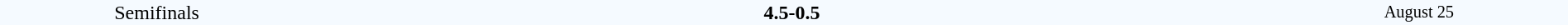<table style="width: 100%; background:#F5FAFF;" cellspacing="0">
<tr>
<td align=center rowspan=3 width=20%>Semifinals</td>
</tr>
<tr>
<td width=24% align=right><strong></strong></td>
<td align=center width=13%><strong>4.5-0.5</strong></td>
<td width=24%><strong></strong></td>
<td style=font-size:85% rowspan=3 align=center>August 25</td>
</tr>
</table>
